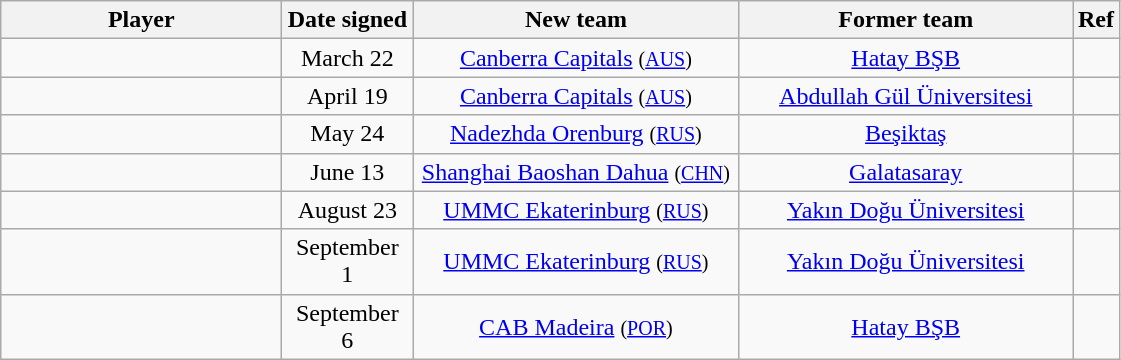<table class="wikitable sortable" style="text-align:center">
<tr>
<th style="width:180px">Player</th>
<th style="width:80px">Date signed</th>
<th style="width:210px">New team</th>
<th style="width:215px">Former team</th>
<th class="unsortable">Ref</th>
</tr>
<tr>
<td align="left"> </td>
<td align="center">March 22</td>
<td align="center"><a href='#'>Canberra Capitals</a> <small>(<a href='#'>AUS</a>)</small></td>
<td align="center"><a href='#'>Hatay BŞB</a></td>
<td align="center"></td>
</tr>
<tr>
<td align="left"> </td>
<td align="center">April 19</td>
<td align="center"><a href='#'>Canberra Capitals</a> <small>(<a href='#'>AUS</a>)</small></td>
<td align="center"><a href='#'>Abdullah Gül Üniversitesi</a></td>
<td align="center"></td>
</tr>
<tr>
<td align="left"> </td>
<td align="center">May 24</td>
<td align="center"><a href='#'>Nadezhda Orenburg</a> <small>(<a href='#'>RUS</a>)</small></td>
<td align="center"><a href='#'>Beşiktaş</a></td>
<td align="center"></td>
</tr>
<tr>
<td align="left"> </td>
<td align="center">June 13</td>
<td align="center"><a href='#'>Shanghai Baoshan Dahua</a> <small>(<a href='#'>CHN</a>)</small></td>
<td align="center"><a href='#'>Galatasaray</a></td>
<td align="center"></td>
</tr>
<tr>
<td align="left"> </td>
<td align="center">August 23</td>
<td align="center"><a href='#'>UMMC Ekaterinburg</a> <small>(<a href='#'>RUS</a>)</small></td>
<td align="center"><a href='#'>Yakın Doğu Üniversitesi</a></td>
<td align="center"></td>
</tr>
<tr>
<td align="left"> </td>
<td align="center">September 1</td>
<td align="center"><a href='#'>UMMC Ekaterinburg</a> <small>(<a href='#'>RUS</a>)</small></td>
<td align="center"><a href='#'>Yakın Doğu Üniversitesi</a></td>
<td align="center"></td>
</tr>
<tr>
<td align="left"> </td>
<td align="center">September 6</td>
<td align="center"><a href='#'>CAB Madeira</a> <small>(<a href='#'>POR</a>)</small></td>
<td align="center"><a href='#'>Hatay BŞB</a></td>
<td align="center"></td>
</tr>
</table>
